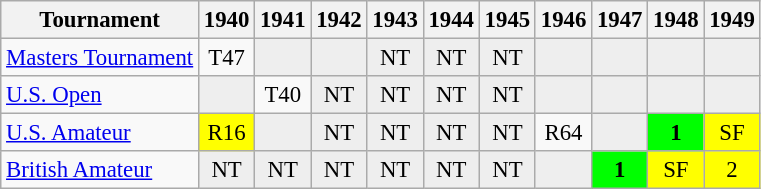<table class="wikitable" style="font-size:95%;text-align:center;">
<tr>
<th>Tournament</th>
<th>1940</th>
<th>1941</th>
<th>1942</th>
<th>1943</th>
<th>1944</th>
<th>1945</th>
<th>1946</th>
<th>1947</th>
<th>1948</th>
<th>1949</th>
</tr>
<tr>
<td align=left><a href='#'>Masters Tournament</a></td>
<td>T47</td>
<td style="background:#eeeeee;"></td>
<td style="background:#eeeeee;"></td>
<td style="background:#eeeeee;">NT</td>
<td style="background:#eeeeee;">NT</td>
<td style="background:#eeeeee;">NT</td>
<td style="background:#eeeeee;"></td>
<td style="background:#eeeeee;"></td>
<td style="background:#eeeeee;"></td>
<td style="background:#eeeeee;"></td>
</tr>
<tr>
<td align=left><a href='#'>U.S. Open</a></td>
<td style="background:#eeeeee;"></td>
<td>T40</td>
<td style="background:#eeeeee;">NT</td>
<td style="background:#eeeeee;">NT</td>
<td style="background:#eeeeee;">NT</td>
<td style="background:#eeeeee;">NT</td>
<td style="background:#eeeeee;"></td>
<td style="background:#eeeeee;"></td>
<td style="background:#eeeeee;"></td>
<td style="background:#eeeeee;"></td>
</tr>
<tr>
<td align=left><a href='#'>U.S. Amateur</a></td>
<td align="center" style="background:yellow;">R16</td>
<td style="background:#eeeeee;"></td>
<td style="background:#eeeeee;">NT</td>
<td style="background:#eeeeee;">NT</td>
<td style="background:#eeeeee;">NT</td>
<td style="background:#eeeeee;">NT</td>
<td>R64</td>
<td style="background:#eeeeee;"></td>
<td align="center" style="background:#00ff00;"><strong>1</strong></td>
<td align="center" style="background:yellow;">SF</td>
</tr>
<tr>
<td align=left><a href='#'>British Amateur</a></td>
<td style="background:#eeeeee;">NT</td>
<td style="background:#eeeeee;">NT</td>
<td style="background:#eeeeee;">NT</td>
<td style="background:#eeeeee;">NT</td>
<td style="background:#eeeeee;">NT</td>
<td style="background:#eeeeee;">NT</td>
<td style="background:#eeeeee;"></td>
<td align="center" style="background:#00ff00;"><strong>1</strong></td>
<td align="center" style="background:yellow;">SF</td>
<td align="center" style="background:yellow;">2</td>
</tr>
</table>
